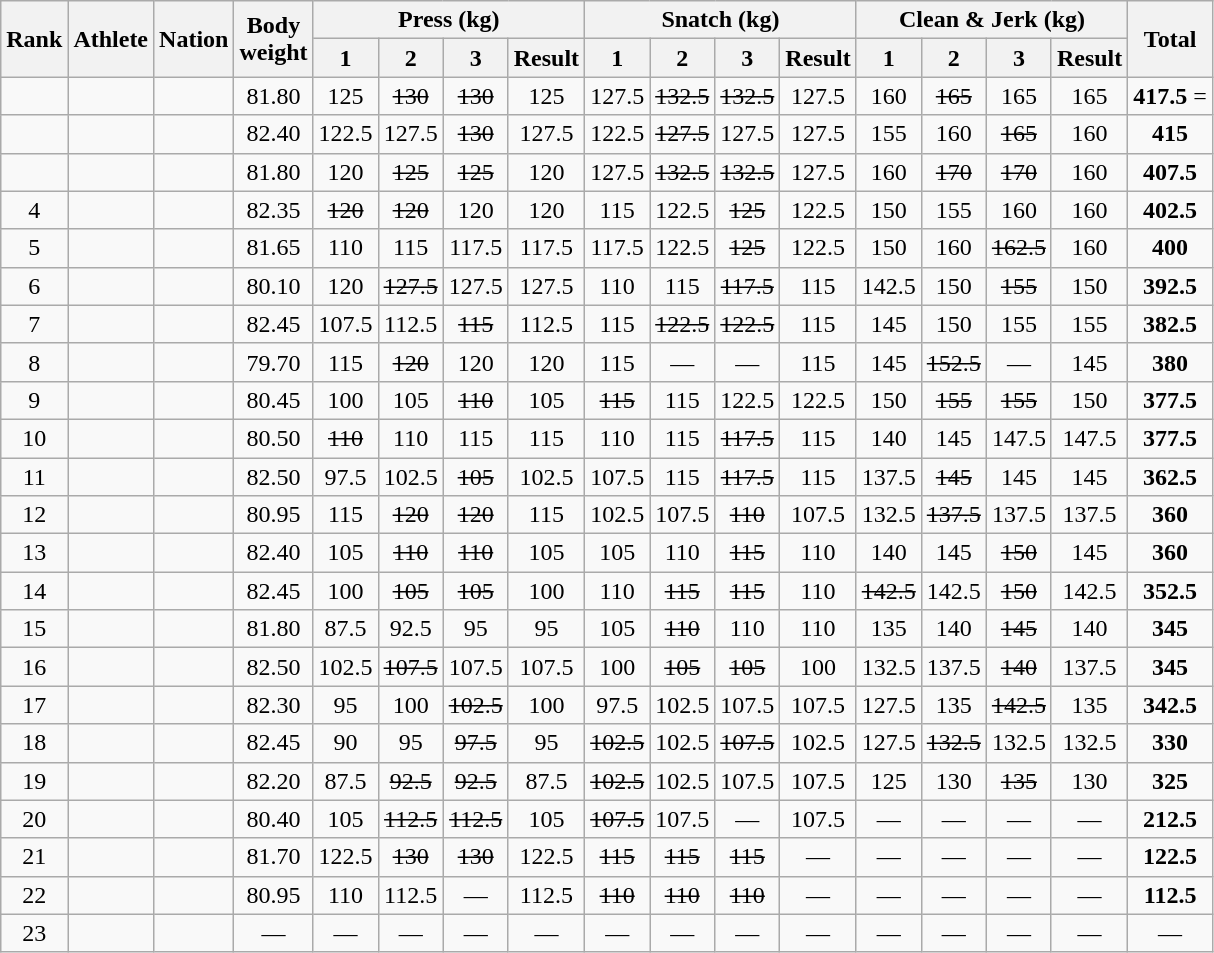<table class="wikitable sortable" style="text-align:center;">
<tr>
<th rowspan=2>Rank</th>
<th rowspan=2>Athlete</th>
<th rowspan=2>Nation</th>
<th rowspan=2>Body<br>weight</th>
<th colspan=4>Press (kg)</th>
<th colspan=4>Snatch (kg)</th>
<th colspan=4>Clean & Jerk (kg)</th>
<th rowspan=2>Total</th>
</tr>
<tr>
<th>1</th>
<th>2</th>
<th>3</th>
<th>Result</th>
<th>1</th>
<th>2</th>
<th>3</th>
<th>Result</th>
<th>1</th>
<th>2</th>
<th>3</th>
<th>Result</th>
</tr>
<tr>
<td></td>
<td align=left></td>
<td align=left></td>
<td>81.80</td>
<td>125</td>
<td><s>130</s></td>
<td><s>130</s></td>
<td>125</td>
<td>127.5</td>
<td><s>132.5</s></td>
<td><s>132.5</s></td>
<td>127.5</td>
<td>160</td>
<td><s>165</s></td>
<td>165</td>
<td>165 </td>
<td><strong>417.5</strong> =</td>
</tr>
<tr>
<td></td>
<td align=left></td>
<td align=left></td>
<td>82.40</td>
<td>122.5</td>
<td>127.5</td>
<td><s>130</s></td>
<td>127.5</td>
<td>122.5</td>
<td><s>127.5</s></td>
<td>127.5</td>
<td>127.5</td>
<td>155</td>
<td>160</td>
<td><s>165</s></td>
<td>160</td>
<td><strong>415</strong></td>
</tr>
<tr>
<td></td>
<td align=left></td>
<td align=left></td>
<td>81.80</td>
<td>120</td>
<td><s>125</s></td>
<td><s>125</s></td>
<td>120</td>
<td>127.5</td>
<td><s>132.5</s></td>
<td><s>132.5</s></td>
<td>127.5</td>
<td>160</td>
<td><s>170</s></td>
<td><s>170</s></td>
<td>160</td>
<td><strong>407.5</strong></td>
</tr>
<tr>
<td>4</td>
<td align=left></td>
<td align=left></td>
<td>82.35</td>
<td><s>120</s></td>
<td><s>120</s></td>
<td>120</td>
<td>120</td>
<td>115</td>
<td>122.5</td>
<td><s>125</s></td>
<td>122.5</td>
<td>150</td>
<td>155</td>
<td>160</td>
<td>160</td>
<td><strong>402.5</strong></td>
</tr>
<tr>
<td>5</td>
<td align=left></td>
<td align=left></td>
<td>81.65</td>
<td>110</td>
<td>115</td>
<td>117.5</td>
<td>117.5</td>
<td>117.5</td>
<td>122.5</td>
<td><s>125</s></td>
<td>122.5</td>
<td>150</td>
<td>160</td>
<td><s>162.5</s></td>
<td>160</td>
<td><strong>400</strong></td>
</tr>
<tr>
<td>6</td>
<td align=left></td>
<td align=left></td>
<td>80.10</td>
<td>120</td>
<td><s>127.5</s></td>
<td>127.5</td>
<td>127.5</td>
<td>110</td>
<td>115</td>
<td><s>117.5</s></td>
<td>115</td>
<td>142.5</td>
<td>150</td>
<td><s>155</s></td>
<td>150</td>
<td><strong>392.5</strong></td>
</tr>
<tr>
<td>7</td>
<td align=left></td>
<td align=left></td>
<td>82.45</td>
<td>107.5</td>
<td>112.5</td>
<td><s>115</s></td>
<td>112.5</td>
<td>115</td>
<td><s>122.5</s></td>
<td><s>122.5</s></td>
<td>115</td>
<td>145</td>
<td>150</td>
<td>155</td>
<td>155</td>
<td><strong>382.5</strong></td>
</tr>
<tr>
<td>8</td>
<td align=left></td>
<td align=left></td>
<td>79.70</td>
<td>115</td>
<td><s>120</s></td>
<td>120</td>
<td>120</td>
<td>115</td>
<td>—</td>
<td>—</td>
<td>115</td>
<td>145</td>
<td><s>152.5</s></td>
<td>—</td>
<td>145</td>
<td><strong>380</strong></td>
</tr>
<tr>
<td>9</td>
<td align=left></td>
<td align=left></td>
<td>80.45</td>
<td>100</td>
<td>105</td>
<td><s>110</s></td>
<td>105</td>
<td><s>115</s></td>
<td>115</td>
<td>122.5</td>
<td>122.5</td>
<td>150</td>
<td><s>155</s></td>
<td><s>155</s></td>
<td>150</td>
<td><strong>377.5</strong></td>
</tr>
<tr>
<td>10</td>
<td align=left></td>
<td align=left></td>
<td>80.50</td>
<td><s>110</s></td>
<td>110</td>
<td>115</td>
<td>115</td>
<td>110</td>
<td>115</td>
<td><s>117.5</s></td>
<td>115</td>
<td>140</td>
<td>145</td>
<td>147.5</td>
<td>147.5</td>
<td><strong>377.5</strong></td>
</tr>
<tr>
<td>11</td>
<td align=left></td>
<td align=left></td>
<td>82.50</td>
<td>97.5</td>
<td>102.5</td>
<td><s>105</s></td>
<td>102.5</td>
<td>107.5</td>
<td>115</td>
<td><s>117.5</s></td>
<td>115</td>
<td>137.5</td>
<td><s>145</s></td>
<td>145</td>
<td>145</td>
<td><strong>362.5</strong></td>
</tr>
<tr>
<td>12</td>
<td align=left></td>
<td align=left></td>
<td>80.95</td>
<td>115</td>
<td><s>120</s></td>
<td><s>120</s></td>
<td>115</td>
<td>102.5</td>
<td>107.5</td>
<td><s>110</s></td>
<td>107.5</td>
<td>132.5</td>
<td><s>137.5</s></td>
<td>137.5</td>
<td>137.5</td>
<td><strong>360</strong></td>
</tr>
<tr>
<td>13</td>
<td align=left></td>
<td align=left></td>
<td>82.40</td>
<td>105</td>
<td><s>110</s></td>
<td><s>110</s></td>
<td>105</td>
<td>105</td>
<td>110</td>
<td><s>115</s></td>
<td>110</td>
<td>140</td>
<td>145</td>
<td><s>150</s></td>
<td>145</td>
<td><strong>360</strong></td>
</tr>
<tr>
<td>14</td>
<td align=left></td>
<td align=left></td>
<td>82.45</td>
<td>100</td>
<td><s>105</s></td>
<td><s>105</s></td>
<td>100</td>
<td>110</td>
<td><s>115</s></td>
<td><s>115</s></td>
<td>110</td>
<td><s>142.5</s></td>
<td>142.5</td>
<td><s>150</s></td>
<td>142.5</td>
<td><strong>352.5</strong></td>
</tr>
<tr>
<td>15</td>
<td align=left></td>
<td align=left></td>
<td>81.80</td>
<td>87.5</td>
<td>92.5</td>
<td>95</td>
<td>95</td>
<td>105</td>
<td><s>110</s></td>
<td>110</td>
<td>110</td>
<td>135</td>
<td>140</td>
<td><s>145</s></td>
<td>140</td>
<td><strong>345</strong></td>
</tr>
<tr>
<td>16</td>
<td align=left></td>
<td align=left></td>
<td>82.50</td>
<td>102.5</td>
<td><s>107.5</s></td>
<td>107.5</td>
<td>107.5</td>
<td>100</td>
<td><s>105</s></td>
<td><s>105</s></td>
<td>100</td>
<td>132.5</td>
<td>137.5</td>
<td><s>140</s></td>
<td>137.5</td>
<td><strong>345</strong></td>
</tr>
<tr>
<td>17</td>
<td align=left></td>
<td align=left></td>
<td>82.30</td>
<td>95</td>
<td>100</td>
<td><s>102.5</s></td>
<td>100</td>
<td>97.5</td>
<td>102.5</td>
<td>107.5</td>
<td>107.5</td>
<td>127.5</td>
<td>135</td>
<td><s>142.5</s></td>
<td>135</td>
<td><strong>342.5</strong></td>
</tr>
<tr>
<td>18</td>
<td align=left></td>
<td align=left></td>
<td>82.45</td>
<td>90</td>
<td>95</td>
<td><s>97.5</s></td>
<td>95</td>
<td><s>102.5</s></td>
<td>102.5</td>
<td><s>107.5</s></td>
<td>102.5</td>
<td>127.5</td>
<td><s>132.5</s></td>
<td>132.5</td>
<td>132.5</td>
<td><strong>330</strong></td>
</tr>
<tr>
<td>19</td>
<td align=left></td>
<td align=left></td>
<td>82.20</td>
<td>87.5</td>
<td><s>92.5</s></td>
<td><s>92.5</s></td>
<td>87.5</td>
<td><s>102.5</s></td>
<td>102.5</td>
<td>107.5</td>
<td>107.5</td>
<td>125</td>
<td>130</td>
<td><s>135</s></td>
<td>130</td>
<td><strong>325</strong></td>
</tr>
<tr>
<td>20</td>
<td align=left></td>
<td align=left></td>
<td>80.40</td>
<td>105</td>
<td><s>112.5</s></td>
<td><s>112.5</s></td>
<td>105</td>
<td><s>107.5</s></td>
<td>107.5</td>
<td>—</td>
<td>107.5</td>
<td>—</td>
<td>—</td>
<td>—</td>
<td>—</td>
<td><strong>212.5</strong></td>
</tr>
<tr>
<td>21</td>
<td align=left></td>
<td align=left></td>
<td>81.70</td>
<td>122.5</td>
<td><s>130</s></td>
<td><s>130</s></td>
<td>122.5</td>
<td><s>115</s></td>
<td><s>115</s></td>
<td><s>115</s></td>
<td>—</td>
<td>—</td>
<td>—</td>
<td>—</td>
<td>—</td>
<td><strong>122.5</strong></td>
</tr>
<tr>
<td>22</td>
<td align=left></td>
<td align=left></td>
<td>80.95</td>
<td>110</td>
<td>112.5</td>
<td>—</td>
<td>112.5</td>
<td><s>110</s></td>
<td><s>110</s></td>
<td><s>110</s></td>
<td>—</td>
<td>—</td>
<td>—</td>
<td>—</td>
<td>—</td>
<td><strong>112.5</strong></td>
</tr>
<tr>
<td>23</td>
<td align=left></td>
<td align=left></td>
<td>—</td>
<td>—</td>
<td>—</td>
<td>—</td>
<td>—</td>
<td>—</td>
<td>—</td>
<td>—</td>
<td>—</td>
<td>—</td>
<td>—</td>
<td>—</td>
<td>—</td>
<td>—</td>
</tr>
</table>
